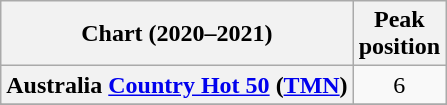<table class="wikitable sortable plainrowheaders" style="text-align:center">
<tr>
<th scope="col">Chart (2020–2021)</th>
<th scope="col">Peak<br>position</th>
</tr>
<tr>
<th scope="row">Australia <a href='#'>Country Hot 50</a> (<a href='#'>TMN</a>)</th>
<td>6</td>
</tr>
<tr>
</tr>
<tr>
</tr>
<tr>
</tr>
<tr>
</tr>
<tr>
</tr>
</table>
